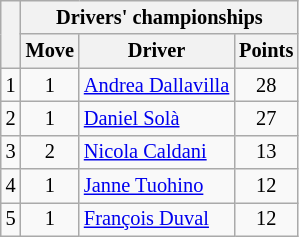<table class="wikitable" style="font-size:85%;">
<tr>
<th rowspan="2"></th>
<th colspan="3">Drivers' championships</th>
</tr>
<tr>
<th>Move</th>
<th>Driver</th>
<th>Points</th>
</tr>
<tr>
<td align="center">1</td>
<td align="center"> 1</td>
<td> <a href='#'>Andrea Dallavilla</a></td>
<td align="center">28</td>
</tr>
<tr>
<td align="center">2</td>
<td align="center"> 1</td>
<td> <a href='#'>Daniel Solà</a></td>
<td align="center">27</td>
</tr>
<tr>
<td align="center">3</td>
<td align="center"> 2</td>
<td> <a href='#'>Nicola Caldani</a></td>
<td align="center">13</td>
</tr>
<tr>
<td align="center">4</td>
<td align="center"> 1</td>
<td> <a href='#'>Janne Tuohino</a></td>
<td align="center">12</td>
</tr>
<tr>
<td align="center">5</td>
<td align="center"> 1</td>
<td> <a href='#'>François Duval</a></td>
<td align="center">12</td>
</tr>
</table>
